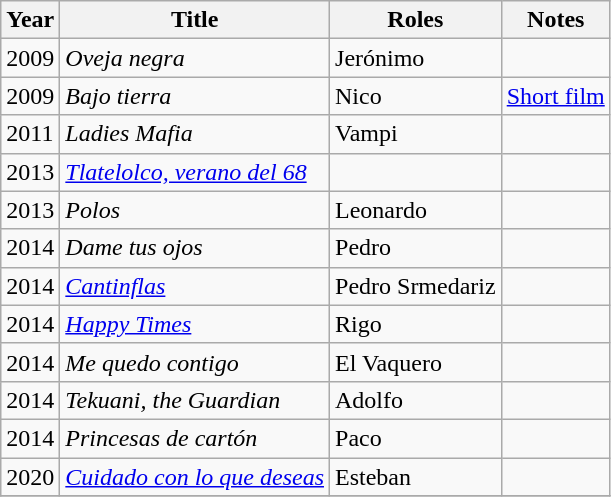<table class="wikitable sortable">
<tr>
<th>Year</th>
<th>Title</th>
<th>Roles</th>
<th>Notes</th>
</tr>
<tr>
<td>2009</td>
<td><em>Oveja negra</em></td>
<td>Jerónimo</td>
<td></td>
</tr>
<tr>
<td>2009</td>
<td><em>Bajo tierra</em></td>
<td>Nico</td>
<td><a href='#'>Short film</a></td>
</tr>
<tr>
<td>2011</td>
<td><em>Ladies Mafia</em></td>
<td>Vampi</td>
<td></td>
</tr>
<tr>
<td>2013</td>
<td><em><a href='#'>Tlatelolco, verano del 68</a></em></td>
<td></td>
<td></td>
</tr>
<tr>
<td>2013</td>
<td><em>Polos</em></td>
<td>Leonardo</td>
<td></td>
</tr>
<tr>
<td>2014</td>
<td><em>Dame tus ojos</em></td>
<td>Pedro</td>
<td></td>
</tr>
<tr>
<td>2014</td>
<td><em><a href='#'>Cantinflas</a></em></td>
<td>Pedro Srmedariz</td>
<td></td>
</tr>
<tr>
<td>2014</td>
<td><em><a href='#'>Happy Times</a></em></td>
<td>Rigo</td>
<td></td>
</tr>
<tr>
<td>2014</td>
<td><em>Me quedo contigo</em></td>
<td>El Vaquero</td>
<td></td>
</tr>
<tr>
<td>2014</td>
<td><em>Tekuani, the Guardian</em></td>
<td>Adolfo</td>
<td></td>
</tr>
<tr>
<td>2014</td>
<td><em>Princesas de cartón</em></td>
<td>Paco</td>
<td></td>
</tr>
<tr>
<td>2020</td>
<td><em><a href='#'>Cuidado con lo que deseas</a></em></td>
<td>Esteban</td>
<td></td>
</tr>
<tr>
</tr>
</table>
